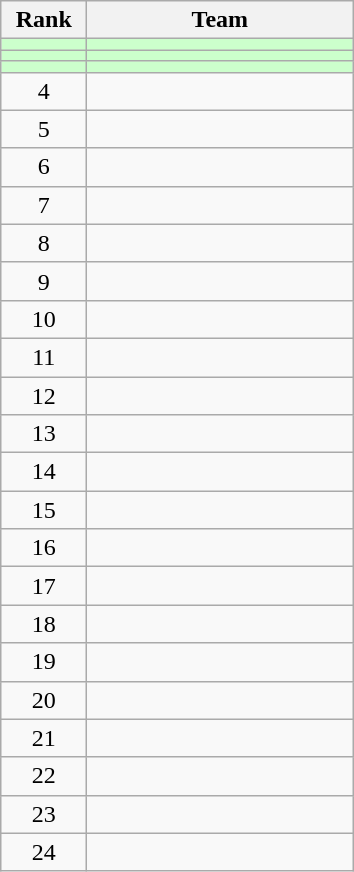<table class="wikitable" style="text-align: center">
<tr>
<th width=50>Rank</th>
<th width=170>Team</th>
</tr>
<tr bgcolor=#ccffcc>
<td></td>
<td align=left></td>
</tr>
<tr bgcolor=#ccffcc>
<td></td>
<td align=left></td>
</tr>
<tr bgcolor=#ccffcc>
<td></td>
<td align=left></td>
</tr>
<tr>
<td>4</td>
<td align=left></td>
</tr>
<tr>
<td>5</td>
<td align=left></td>
</tr>
<tr>
<td>6</td>
<td align=left></td>
</tr>
<tr>
<td>7</td>
<td align=left></td>
</tr>
<tr>
<td>8</td>
<td align=left></td>
</tr>
<tr>
<td>9</td>
<td align=left></td>
</tr>
<tr>
<td>10</td>
<td align=left></td>
</tr>
<tr>
<td>11</td>
<td align=left></td>
</tr>
<tr>
<td>12</td>
<td align=left></td>
</tr>
<tr>
<td>13</td>
<td align=left></td>
</tr>
<tr>
<td>14</td>
<td align=left></td>
</tr>
<tr>
<td>15</td>
<td align=left></td>
</tr>
<tr>
<td>16</td>
<td align=left></td>
</tr>
<tr>
<td>17</td>
<td align=left></td>
</tr>
<tr>
<td>18</td>
<td align=left></td>
</tr>
<tr>
<td>19</td>
<td align=left></td>
</tr>
<tr>
<td>20</td>
<td align=left></td>
</tr>
<tr>
<td>21</td>
<td align=left></td>
</tr>
<tr>
<td>22</td>
<td align=left></td>
</tr>
<tr>
<td>23</td>
<td align=left></td>
</tr>
<tr>
<td>24</td>
<td align=left></td>
</tr>
</table>
